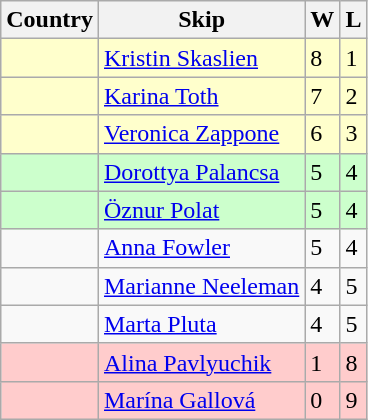<table class=wikitable>
<tr>
<th>Country</th>
<th>Skip</th>
<th>W</th>
<th>L</th>
</tr>
<tr bgcolor=#ffffcc>
<td></td>
<td><a href='#'>Kristin Skaslien</a></td>
<td>8</td>
<td>1</td>
</tr>
<tr bgcolor=#ffffcc>
<td></td>
<td><a href='#'>Karina Toth</a></td>
<td>7</td>
<td>2</td>
</tr>
<tr bgcolor=#ffffcc>
<td></td>
<td><a href='#'>Veronica Zappone</a></td>
<td>6</td>
<td>3</td>
</tr>
<tr bgcolor=#ccffcc>
<td></td>
<td><a href='#'>Dorottya Palancsa</a></td>
<td>5</td>
<td>4</td>
</tr>
<tr bgcolor=#ccffcc>
<td></td>
<td><a href='#'>Öznur Polat</a></td>
<td>5</td>
<td>4</td>
</tr>
<tr>
<td></td>
<td><a href='#'>Anna Fowler</a></td>
<td>5</td>
<td>4</td>
</tr>
<tr>
<td></td>
<td><a href='#'>Marianne Neeleman</a></td>
<td>4</td>
<td>5</td>
</tr>
<tr>
<td></td>
<td><a href='#'>Marta Pluta</a></td>
<td>4</td>
<td>5</td>
</tr>
<tr bgcolor=#ffcccc>
<td></td>
<td><a href='#'>Alina Pavlyuchik</a></td>
<td>1</td>
<td>8</td>
</tr>
<tr bgcolor=#ffcccc>
<td></td>
<td><a href='#'>Marína Gallová</a></td>
<td>0</td>
<td>9</td>
</tr>
</table>
